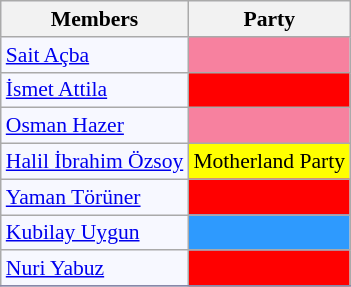<table class=wikitable style="border:1px solid #8888aa; background-color:#f7f8ff; padding:0px; font-size:90%;">
<tr>
<th>Members</th>
<th>Party</th>
</tr>
<tr>
<td><a href='#'>Sait Açba</a></td>
<td style="background: #F7819F"></td>
</tr>
<tr>
<td><a href='#'>İsmet Attila</a></td>
<td style="background: #ff0000"></td>
</tr>
<tr>
<td><a href='#'>Osman Hazer</a></td>
<td style="background: #F7819F"></td>
</tr>
<tr>
<td><a href='#'>Halil İbrahim Özsoy</a></td>
<td style="background: #ffff00">Motherland Party</td>
</tr>
<tr>
<td><a href='#'>Yaman Törüner</a></td>
<td style="background: #ff0000"></td>
</tr>
<tr>
<td><a href='#'>Kubilay Uygun</a></td>
<td style="background: #2E9AFE"></td>
</tr>
<tr>
<td><a href='#'>Nuri Yabuz</a></td>
<td style="background: #ff0000"></td>
</tr>
<tr>
</tr>
</table>
